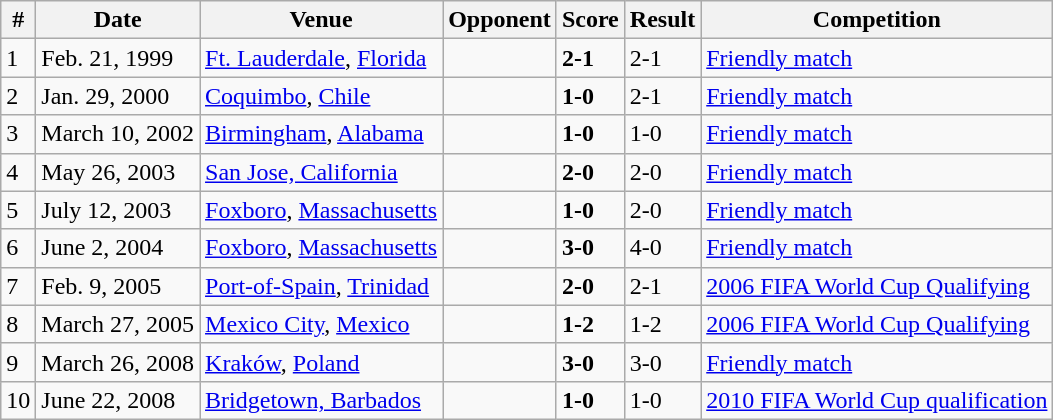<table class="wikitable">
<tr>
<th>#</th>
<th>Date</th>
<th>Venue</th>
<th>Opponent</th>
<th>Score</th>
<th>Result</th>
<th>Competition</th>
</tr>
<tr>
<td>1</td>
<td>Feb. 21, 1999</td>
<td><a href='#'>Ft. Lauderdale</a>, <a href='#'>Florida</a></td>
<td></td>
<td><strong>2-1</strong></td>
<td>2-1</td>
<td><a href='#'>Friendly match</a></td>
</tr>
<tr>
<td>2</td>
<td>Jan. 29, 2000</td>
<td><a href='#'>Coquimbo</a>, <a href='#'>Chile</a></td>
<td></td>
<td><strong>1-0</strong></td>
<td>2-1</td>
<td><a href='#'>Friendly match</a></td>
</tr>
<tr>
<td>3</td>
<td>March 10, 2002</td>
<td><a href='#'>Birmingham</a>, <a href='#'>Alabama</a></td>
<td></td>
<td><strong>1-0</strong></td>
<td>1-0</td>
<td><a href='#'>Friendly match</a></td>
</tr>
<tr>
<td>4</td>
<td>May 26, 2003</td>
<td><a href='#'>San Jose, California</a></td>
<td></td>
<td><strong>2-0</strong></td>
<td>2-0</td>
<td><a href='#'>Friendly match</a></td>
</tr>
<tr>
<td>5</td>
<td>July 12, 2003</td>
<td><a href='#'>Foxboro</a>, <a href='#'>Massachusetts</a></td>
<td></td>
<td><strong>1-0</strong></td>
<td>2-0</td>
<td><a href='#'>Friendly match</a></td>
</tr>
<tr>
<td>6</td>
<td>June 2, 2004</td>
<td><a href='#'>Foxboro</a>, <a href='#'>Massachusetts</a></td>
<td></td>
<td><strong>3-0</strong></td>
<td>4-0</td>
<td><a href='#'>Friendly match</a></td>
</tr>
<tr>
<td>7</td>
<td>Feb. 9, 2005</td>
<td><a href='#'>Port-of-Spain</a>, <a href='#'>Trinidad</a></td>
<td></td>
<td><strong>2-0</strong></td>
<td>2-1</td>
<td><a href='#'>2006 FIFA World Cup Qualifying</a></td>
</tr>
<tr>
<td>8</td>
<td>March 27, 2005</td>
<td><a href='#'>Mexico City</a>, <a href='#'>Mexico</a></td>
<td></td>
<td><strong>1-2</strong></td>
<td>1-2</td>
<td><a href='#'>2006 FIFA World Cup Qualifying</a></td>
</tr>
<tr>
<td>9</td>
<td>March 26, 2008</td>
<td><a href='#'>Kraków</a>, <a href='#'>Poland</a></td>
<td></td>
<td><strong>3-0</strong></td>
<td>3-0</td>
<td><a href='#'>Friendly match</a></td>
</tr>
<tr>
<td>10</td>
<td>June 22, 2008</td>
<td><a href='#'>Bridgetown, Barbados</a></td>
<td></td>
<td><strong>1-0</strong></td>
<td>1-0</td>
<td><a href='#'>2010 FIFA World Cup qualification</a></td>
</tr>
</table>
